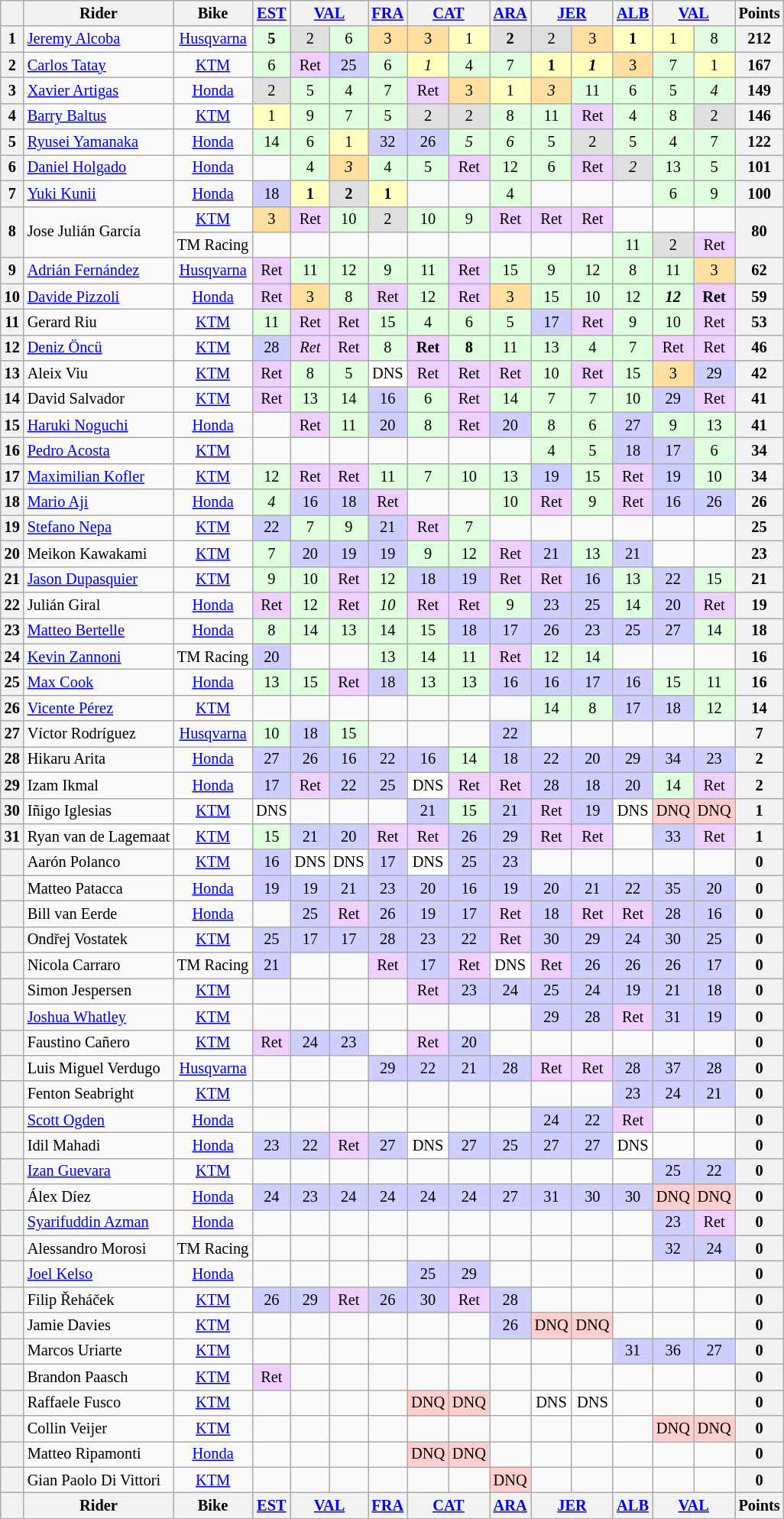<table class="wikitable" style="font-size:85%; text-align:center">
<tr>
<th></th>
<th>Rider</th>
<th>Bike</th>
<th><a href='#'>EST</a><br></th>
<th colspan=2><a href='#'>VAL</a><br></th>
<th><a href='#'>FRA</a><br></th>
<th colspan=2><a href='#'>CAT</a><br></th>
<th><a href='#'>ARA</a><br></th>
<th colspan=2><a href='#'>JER</a><br></th>
<th><a href='#'>ALB</a><br></th>
<th colspan=2><a href='#'>VAL</a><br></th>
<th>Points</th>
</tr>
<tr>
<th>1</th>
<td align=left> <a href='#'>Jeremy Alcoba</a></td>
<td><a href='#'>Husqvarna</a></td>
<td style="background:#dfffdf;"><strong>5</strong></td>
<td style="background:#dfdfdf;">2</td>
<td style="background:#dfffdf;">6</td>
<td style="background:#ffdf9f;">3</td>
<td style="background:#ffdf9f;">3</td>
<td style="background:#ffffbf;">1</td>
<td style="background:#dfdfdf;"><strong>2</strong></td>
<td style="background:#dfdfdf;">2</td>
<td style="background:#ffdf9f;">3</td>
<td style="background:#ffffbf;"><strong>1</strong></td>
<td style="background:#ffffbf;">1</td>
<td style="background:#dfffdf;">8</td>
<th>212</th>
</tr>
<tr>
<th>2</th>
<td align=left> <a href='#'>Carlos Tatay</a></td>
<td><a href='#'>KTM</a></td>
<td style="background:#dfffdf;">6</td>
<td style="background:#efcfff;">Ret</td>
<td style="background:#cfcfff;">25</td>
<td style="background:#dfffdf;">6</td>
<td style="background:#ffffbf;"><em>1</em></td>
<td style="background:#dfffdf;">4</td>
<td style="background:#dfffdf;">7</td>
<td style="background:#ffffbf;"><strong>1</strong></td>
<td style="background:#ffffbf;"><strong><em>1</em></strong></td>
<td style="background:#ffdf9f;">3</td>
<td style="background:#dfffdf;">7</td>
<td style="background:#ffffbf;">1</td>
<th>167</th>
</tr>
<tr>
<th>3</th>
<td align=left> <a href='#'>Xavier Artigas</a></td>
<td><a href='#'>Honda</a></td>
<td style="background:#dfdfdf;">2</td>
<td style="background:#dfffdf;">5</td>
<td style="background:#dfffdf;">4</td>
<td style="background:#dfffdf;">7</td>
<td style="background:#efcfff;">Ret</td>
<td style="background:#ffdf9f;">3</td>
<td style="background:#ffffbf;">1</td>
<td style="background:#ffdf9f;"><em>3</em></td>
<td style="background:#dfffdf;">11</td>
<td style="background:#dfffdf;">6</td>
<td style="background:#dfffdf;">5</td>
<td style="background:#dfffdf;"><em>4</em></td>
<th>149</th>
</tr>
<tr>
<th>4</th>
<td align=left> <a href='#'>Barry Baltus</a></td>
<td><a href='#'>KTM</a></td>
<td style="background:#ffffbf;">1</td>
<td style="background:#dfffdf;">9</td>
<td style="background:#dfffdf;">7</td>
<td style="background:#dfffdf;">5</td>
<td style="background:#dfdfdf;">2</td>
<td style="background:#dfdfdf;">2</td>
<td style="background:#dfffdf;">8</td>
<td style="background:#dfffdf;">11</td>
<td style="background:#efcfff;">Ret</td>
<td style="background:#dfffdf;">4</td>
<td style="background:#dfffdf;">8</td>
<td style="background:#dfdfdf;">2</td>
<th>146</th>
</tr>
<tr>
<th>5</th>
<td align=left> <a href='#'>Ryusei Yamanaka</a></td>
<td><a href='#'>Honda</a></td>
<td style="background:#dfffdf;">14</td>
<td style="background:#dfffdf;">6</td>
<td style="background:#ffffbf;">1</td>
<td style="background:#cfcfff;">32</td>
<td style="background:#cfcfff;">26</td>
<td style="background:#dfffdf;"><em>5</em></td>
<td style="background:#dfffdf;"><em>6</em></td>
<td style="background:#dfffdf;">5</td>
<td style="background:#dfdfdf;">2</td>
<td style="background:#dfffdf;">5</td>
<td style="background:#dfffdf;">4</td>
<td style="background:#dfffdf;">7</td>
<th>122</th>
</tr>
<tr>
<th>6</th>
<td align=left> <a href='#'>Daniel Holgado</a></td>
<td><a href='#'>Honda</a></td>
<td></td>
<td style="background:#dfffdf;">4</td>
<td style="background:#ffdf9f;"><em>3</em></td>
<td style="background:#dfffdf;">4</td>
<td style="background:#dfffdf;">5</td>
<td style="background:#efcfff;">Ret</td>
<td style="background:#dfffdf;">12</td>
<td style="background:#dfffdf;">6</td>
<td style="background:#efcfff;">Ret</td>
<td style="background:#dfdfdf;"><em>2</em></td>
<td style="background:#dfffdf;">13</td>
<td style="background:#dfffdf;">5</td>
<th>101</th>
</tr>
<tr>
<th>7</th>
<td align=left> <a href='#'>Yuki Kunii</a></td>
<td><a href='#'>Honda</a></td>
<td style="background:#cfcfff;">18</td>
<td style="background:#ffffbf;"><strong>1</strong></td>
<td style="background:#dfdfdf;"><strong>2</strong></td>
<td style="background:#ffffbf;"><strong>1</strong></td>
<td></td>
<td></td>
<td style="background:#dfffdf;">4</td>
<td></td>
<td></td>
<td></td>
<td style="background:#dfffdf;">6</td>
<td style="background:#dfffdf;">9</td>
<th>100</th>
</tr>
<tr>
<th rowspan=2>8</th>
<td rowspan=2 align=left> Jose Julián García</td>
<td><a href='#'>KTM</a></td>
<td style="background:#ffdf9f;">3</td>
<td style="background:#efcfff;">Ret</td>
<td style="background:#dfffdf;">10</td>
<td style="background:#dfdfdf;">2</td>
<td style="background:#dfffdf;">10</td>
<td style="background:#dfffdf;">9</td>
<td style="background:#efcfff;">Ret</td>
<td style="background:#efcfff;">Ret</td>
<td style="background:#efcfff;">Ret</td>
<td></td>
<td></td>
<td></td>
<th rowspan=2>80</th>
</tr>
<tr>
<td>TM Racing</td>
<td></td>
<td></td>
<td></td>
<td></td>
<td></td>
<td></td>
<td></td>
<td></td>
<td></td>
<td style="background:#dfffdf;">11</td>
<td style="background:#dfdfdf;">2</td>
<td style="background:#efcfff;">Ret</td>
</tr>
<tr>
<th>9</th>
<td align=left> <a href='#'>Adrián Fernández</a></td>
<td><a href='#'>Husqvarna</a></td>
<td style="background:#efcfff;">Ret</td>
<td style="background:#dfffdf;">11</td>
<td style="background:#dfffdf;">12</td>
<td style="background:#dfffdf;">9</td>
<td style="background:#dfffdf;">11</td>
<td style="background:#efcfff;">Ret</td>
<td style="background:#dfffdf;">15</td>
<td style="background:#dfffdf;">9</td>
<td style="background:#dfffdf;">12</td>
<td style="background:#dfffdf;">8</td>
<td style="background:#dfffdf;">11</td>
<td style="background:#ffdf9f;">3</td>
<th>62</th>
</tr>
<tr>
<th>10</th>
<td align=left> <a href='#'>Davide Pizzoli</a></td>
<td><a href='#'>Honda</a></td>
<td style="background:#efcfff;">Ret</td>
<td style="background:#ffdf9f;">3</td>
<td style="background:#dfffdf;">8</td>
<td style="background:#efcfff;">Ret</td>
<td style="background:#dfffdf;">12</td>
<td style="background:#efcfff;">Ret</td>
<td style="background:#ffdf9f;">3</td>
<td style="background:#dfffdf;">15</td>
<td style="background:#dfffdf;">10</td>
<td style="background:#dfffdf;">12</td>
<td style="background:#dfffdf;"><strong><em>12</em></strong></td>
<td style="background:#efcfff;"><strong>Ret</strong></td>
<th>59</th>
</tr>
<tr>
<th>11</th>
<td align=left> Gerard Riu</td>
<td><a href='#'>KTM</a></td>
<td style="background:#dfffdf;">11</td>
<td style="background:#efcfff;">Ret</td>
<td style="background:#efcfff;">Ret</td>
<td style="background:#dfffdf;">15</td>
<td style="background:#dfffdf;">4</td>
<td style="background:#dfffdf;">6</td>
<td style="background:#dfffdf;">5</td>
<td style="background:#cfcfff;">17</td>
<td style="background:#efcfff;">Ret</td>
<td style="background:#dfffdf;">9</td>
<td style="background:#dfffdf;">10</td>
<td style="background:#efcfff;">Ret</td>
<th>53</th>
</tr>
<tr>
<th>12</th>
<td align=left> <a href='#'>Deniz Öncü</a></td>
<td><a href='#'>KTM</a></td>
<td style="background:#cfcfff;">28</td>
<td style="background:#efcfff;"><em>Ret</em></td>
<td style="background:#efcfff;">Ret</td>
<td style="background:#dfffdf;">8</td>
<td style="background:#efcfff;"><strong>Ret</strong></td>
<td style="background:#dfffdf;"><strong>8</strong></td>
<td style="background:#dfffdf;">11</td>
<td style="background:#dfffdf;">13</td>
<td style="background:#dfffdf;">4</td>
<td style="background:#dfffdf;">7</td>
<td style="background:#efcfff;">Ret</td>
<td style="background:#efcfff;">Ret</td>
<th>46</th>
</tr>
<tr>
<th>13</th>
<td align=left> Aleix Viu</td>
<td><a href='#'>KTM</a></td>
<td style="background:#efcfff;">Ret</td>
<td style="background:#dfffdf;">8</td>
<td style="background:#dfffdf;">5</td>
<td style="background:#ffffff;">DNS</td>
<td style="background:#efcfff;">Ret</td>
<td style="background:#efcfff;">Ret</td>
<td style="background:#efcfff;">Ret</td>
<td style="background:#dfffdf;">10</td>
<td style="background:#efcfff;">Ret</td>
<td style="background:#dfffdf;">15</td>
<td style="background:#ffdf9f;">3</td>
<td style="background:#cfcfff;">29</td>
<th>42</th>
</tr>
<tr>
<th>14</th>
<td align=left> David Salvador</td>
<td><a href='#'>KTM</a></td>
<td style="background:#efcfff;">Ret</td>
<td style="background:#dfffdf;">13</td>
<td style="background:#dfffdf;">14</td>
<td style="background:#cfcfff;">16</td>
<td style="background:#dfffdf;">6</td>
<td style="background:#efcfff;">Ret</td>
<td style="background:#dfffdf;">14</td>
<td style="background:#dfffdf;">7</td>
<td style="background:#dfffdf;">7</td>
<td style="background:#dfffdf;">10</td>
<td style="background:#cfcfff;">29</td>
<td style="background:#efcfff;">Ret</td>
<th>41</th>
</tr>
<tr>
<th>15</th>
<td align=left> <a href='#'>Haruki Noguchi</a></td>
<td><a href='#'>Honda</a></td>
<td></td>
<td style="background:#efcfff;">Ret</td>
<td style="background:#dfffdf;">11</td>
<td style="background:#cfcfff;">20</td>
<td style="background:#dfffdf;">8</td>
<td style="background:#efcfff;">Ret</td>
<td style="background:#cfcfff;">20</td>
<td style="background:#dfffdf;">8</td>
<td style="background:#dfffdf;">6</td>
<td style="background:#cfcfff;">27</td>
<td style="background:#dfffdf;">9</td>
<td style="background:#dfffdf;">13</td>
<th>41</th>
</tr>
<tr>
<th>16</th>
<td align=left> <a href='#'>Pedro Acosta</a></td>
<td><a href='#'>KTM</a></td>
<td></td>
<td></td>
<td></td>
<td></td>
<td></td>
<td></td>
<td></td>
<td style="background:#dfffdf;">4</td>
<td style="background:#dfffdf;">5</td>
<td style="background:#cfcfff;">18</td>
<td style="background:#cfcfff;">17</td>
<td style="background:#dfffdf;">6</td>
<th>34</th>
</tr>
<tr>
<th>17</th>
<td align=left> <a href='#'>Maximilian Kofler</a></td>
<td><a href='#'>KTM</a></td>
<td style="background:#dfffdf;">12</td>
<td style="background:#efcfff;">Ret</td>
<td style="background:#efcfff;">Ret</td>
<td style="background:#dfffdf;">11</td>
<td style="background:#dfffdf;">7</td>
<td style="background:#dfffdf;">10</td>
<td style="background:#dfffdf;">13</td>
<td style="background:#cfcfff;">19</td>
<td style="background:#dfffdf;">15</td>
<td style="background:#efcfff;">Ret</td>
<td style="background:#cfcfff;">19</td>
<td style="background:#dfffdf;">10</td>
<th>34</th>
</tr>
<tr>
<th>18</th>
<td align=left> <a href='#'>Mario Aji</a></td>
<td><a href='#'>Honda</a></td>
<td style="background:#dfffdf;"><em>4</em></td>
<td style="background:#cfcfff;">16</td>
<td style="background:#cfcfff;">18</td>
<td style="background:#efcfff;">Ret</td>
<td></td>
<td></td>
<td style="background:#dfffdf;">10</td>
<td style="background:#efcfff;">Ret</td>
<td style="background:#dfffdf;">9</td>
<td style="background:#efcfff;">Ret</td>
<td style="background:#cfcfff;">16</td>
<td style="background:#cfcfff;">26</td>
<th>26</th>
</tr>
<tr>
<th>19</th>
<td align=left> <a href='#'>Stefano Nepa</a></td>
<td><a href='#'>KTM</a></td>
<td style="background:#cfcfff;">22</td>
<td style="background:#dfffdf;">7</td>
<td style="background:#dfffdf;">9</td>
<td style="background:#cfcfff;">21</td>
<td style="background:#efcfff;">Ret</td>
<td style="background:#dfffdf;">7</td>
<td></td>
<td></td>
<td></td>
<td></td>
<td></td>
<td></td>
<th>25</th>
</tr>
<tr>
<th>20</th>
<td align=left> Meikon Kawakami</td>
<td><a href='#'>KTM</a></td>
<td style="background:#dfffdf;">7</td>
<td style="background:#cfcfff;">20</td>
<td style="background:#cfcfff;">19</td>
<td style="background:#cfcfff;">19</td>
<td style="background:#dfffdf;">9</td>
<td style="background:#dfffdf;">12</td>
<td style="background:#efcfff;">Ret</td>
<td style="background:#cfcfff;">21</td>
<td style="background:#dfffdf;">13</td>
<td style="background:#cfcfff;">21</td>
<td></td>
<td></td>
<th>23</th>
</tr>
<tr>
<th>21</th>
<td align=left> <a href='#'>Jason Dupasquier</a></td>
<td><a href='#'>KTM</a></td>
<td style="background:#dfffdf;">9</td>
<td style="background:#dfffdf;">10</td>
<td style="background:#efcfff;">Ret</td>
<td style="background:#dfffdf;">12</td>
<td style="background:#cfcfff;">18</td>
<td style="background:#cfcfff;">19</td>
<td style="background:#efcfff;">Ret</td>
<td style="background:#efcfff;">Ret</td>
<td style="background:#cfcfff;">16</td>
<td style="background:#dfffdf;">13</td>
<td style="background:#cfcfff;">22</td>
<td style="background:#dfffdf;">15</td>
<th>21</th>
</tr>
<tr>
<th>22</th>
<td align=left> Julián Giral</td>
<td><a href='#'>Honda</a></td>
<td style="background:#efcfff;">Ret</td>
<td style="background:#dfffdf;">12</td>
<td style="background:#efcfff;">Ret</td>
<td style="background:#dfffdf;"><em>10</em></td>
<td style="background:#efcfff;">Ret</td>
<td style="background:#efcfff;">Ret</td>
<td style="background:#dfffdf;">9</td>
<td style="background:#cfcfff;">23</td>
<td style="background:#cfcfff;">25</td>
<td style="background:#dfffdf;">14</td>
<td style="background:#cfcfff;">20</td>
<td style="background:#efcfff;">Ret</td>
<th>19</th>
</tr>
<tr>
<th>23</th>
<td align=left> <a href='#'>Matteo Bertelle</a></td>
<td><a href='#'>Honda</a></td>
<td style="background:#dfffdf;">8</td>
<td style="background:#dfffdf;">14</td>
<td style="background:#dfffdf;">13</td>
<td style="background:#dfffdf;">14</td>
<td style="background:#dfffdf;">15</td>
<td style="background:#cfcfff;">18</td>
<td style="background:#cfcfff;">17</td>
<td style="background:#cfcfff;">26</td>
<td style="background:#cfcfff;">23</td>
<td style="background:#cfcfff;">25</td>
<td style="background:#cfcfff;">27</td>
<td style="background:#dfffdf;">14</td>
<th>18</th>
</tr>
<tr>
<th>24</th>
<td align=left> <a href='#'>Kevin Zannoni</a></td>
<td>TM Racing</td>
<td style="background:#cfcfff;">20</td>
<td></td>
<td></td>
<td style="background:#dfffdf;">13</td>
<td style="background:#dfffdf;">14</td>
<td style="background:#dfffdf;">11</td>
<td style="background:#efcfff;">Ret</td>
<td style="background:#dfffdf;">12</td>
<td style="background:#dfffdf;">14</td>
<td></td>
<td></td>
<td></td>
<th>16</th>
</tr>
<tr>
<th>25</th>
<td align=left> <a href='#'>Max Cook</a></td>
<td><a href='#'>Honda</a></td>
<td style="background:#dfffdf;">13</td>
<td style="background:#dfffdf;">15</td>
<td style="background:#efcfff;">Ret</td>
<td style="background:#cfcfff;">18</td>
<td style="background:#dfffdf;">13</td>
<td style="background:#dfffdf;">13</td>
<td style="background:#cfcfff;">16</td>
<td style="background:#cfcfff;">16</td>
<td style="background:#cfcfff;">17</td>
<td style="background:#cfcfff;">16</td>
<td style="background:#dfffdf;">15</td>
<td style="background:#dfffdf;">11</td>
<th>16</th>
</tr>
<tr>
<th>26</th>
<td align=left> <a href='#'>Vicente Pérez</a></td>
<td><a href='#'>KTM</a></td>
<td></td>
<td></td>
<td></td>
<td></td>
<td></td>
<td></td>
<td></td>
<td style="background:#dfffdf;">14</td>
<td style="background:#dfffdf;">8</td>
<td style="background:#cfcfff;">17</td>
<td style="background:#cfcfff;">18</td>
<td style="background:#dfffdf;">12</td>
<th>14</th>
</tr>
<tr>
<th>27</th>
<td align=left> Víctor Rodríguez</td>
<td><a href='#'>Husqvarna</a></td>
<td style="background:#dfffdf;">10</td>
<td style="background:#cfcfff;">18</td>
<td style="background:#dfffdf;">15</td>
<td></td>
<td></td>
<td></td>
<td style="background:#cfcfff;">22</td>
<td></td>
<td></td>
<td></td>
<td></td>
<td></td>
<th>7</th>
</tr>
<tr>
<th>28</th>
<td align=left> Hikaru Arita</td>
<td><a href='#'>Honda</a></td>
<td style="background:#cfcfff;">27</td>
<td style="background:#cfcfff;">26</td>
<td style="background:#cfcfff;">16</td>
<td style="background:#cfcfff;">22</td>
<td style="background:#cfcfff;">16</td>
<td style="background:#dfffdf;">14</td>
<td style="background:#cfcfff;">18</td>
<td style="background:#cfcfff;">22</td>
<td style="background:#cfcfff;">20</td>
<td style="background:#cfcfff;">29</td>
<td style="background:#cfcfff;">34</td>
<td style="background:#cfcfff;">23</td>
<th>2</th>
</tr>
<tr>
<th>29</th>
<td align=left> Izam Ikmal</td>
<td><a href='#'>Honda</a></td>
<td style="background:#cfcfff;">17</td>
<td style="background:#efcfff;">Ret</td>
<td style="background:#cfcfff;">22</td>
<td style="background:#cfcfff;">25</td>
<td style="background:#ffffff;">DNS</td>
<td style="background:#efcfff;">Ret</td>
<td style="background:#efcfff;">Ret</td>
<td style="background:#cfcfff;">28</td>
<td style="background:#cfcfff;">18</td>
<td style="background:#cfcfff;">20</td>
<td style="background:#dfffdf;">14</td>
<td style="background:#efcfff;">Ret</td>
<th>2</th>
</tr>
<tr>
<th>30</th>
<td align=left> Iñigo Iglesias</td>
<td><a href='#'>KTM</a></td>
<td style="background:#ffffff;">DNS</td>
<td></td>
<td></td>
<td></td>
<td style="background:#cfcfff;">21</td>
<td style="background:#dfffdf;">15</td>
<td style="background:#cfcfff;">21</td>
<td style="background:#efcfff;">Ret</td>
<td style="background:#cfcfff;">19</td>
<td style="background:#ffffff;">DNS</td>
<td style="background:#ffcfcf;">DNQ</td>
<td style="background:#ffcfcf;">DNQ</td>
<th>1</th>
</tr>
<tr>
<th>31</th>
<td align=left> Ryan van de Lagemaat</td>
<td><a href='#'>KTM</a></td>
<td style="background:#dfffdf;">15</td>
<td style="background:#cfcfff;">21</td>
<td style="background:#cfcfff;">20</td>
<td style="background:#efcfff;">Ret</td>
<td style="background:#efcfff;">Ret</td>
<td style="background:#cfcfff;">26</td>
<td style="background:#cfcfff;">29</td>
<td style="background:#efcfff;">Ret</td>
<td style="background:#efcfff;">Ret</td>
<td></td>
<td style="background:#cfcfff;">33</td>
<td style="background:#efcfff;">Ret</td>
<th>1</th>
</tr>
<tr>
<th></th>
<td align=left> Aarón Polanco</td>
<td><a href='#'>KTM</a></td>
<td style="background:#cfcfff;">16</td>
<td style="background:#ffffff;">DNS</td>
<td style="background:#ffffff;">DNS</td>
<td style="background:#cfcfff;">17</td>
<td style="background:#ffffff;">DNS</td>
<td style="background:#cfcfff;">25</td>
<td style="background:#cfcfff;">23</td>
<td></td>
<td></td>
<td></td>
<td></td>
<td></td>
<th>0</th>
</tr>
<tr>
<th></th>
<td align=left> Matteo Patacca</td>
<td><a href='#'>Honda</a></td>
<td style="background:#cfcfff;">19</td>
<td style="background:#cfcfff;">19</td>
<td style="background:#cfcfff;">21</td>
<td style="background:#cfcfff;">23</td>
<td style="background:#cfcfff;">20</td>
<td style="background:#cfcfff;">16</td>
<td style="background:#cfcfff;">19</td>
<td style="background:#cfcfff;">20</td>
<td style="background:#cfcfff;">21</td>
<td style="background:#cfcfff;">22</td>
<td style="background:#cfcfff;">35</td>
<td style="background:#cfcfff;">20</td>
<th>0</th>
</tr>
<tr>
<th></th>
<td align=left> Bill van Eerde</td>
<td><a href='#'>Honda</a></td>
<td></td>
<td style="background:#cfcfff;">25</td>
<td style="background:#efcfff;">Ret</td>
<td style="background:#cfcfff;">26</td>
<td style="background:#cfcfff;">19</td>
<td style="background:#cfcfff;">17</td>
<td style="background:#efcfff;">Ret</td>
<td style="background:#cfcfff;">18</td>
<td style="background:#efcfff;">Ret</td>
<td style="background:#efcfff;">Ret</td>
<td style="background:#cfcfff;">28</td>
<td style="background:#cfcfff;">16</td>
<th>0</th>
</tr>
<tr>
<th></th>
<td align=left> Ondřej Vostatek</td>
<td><a href='#'>KTM</a></td>
<td style="background:#cfcfff;">25</td>
<td style="background:#cfcfff;">17</td>
<td style="background:#cfcfff;">17</td>
<td style="background:#cfcfff;">28</td>
<td style="background:#cfcfff;">23</td>
<td style="background:#cfcfff;">22</td>
<td style="background:#efcfff;">Ret</td>
<td style="background:#cfcfff;">30</td>
<td style="background:#cfcfff;">29</td>
<td style="background:#cfcfff;">24</td>
<td style="background:#cfcfff;">30</td>
<td style="background:#cfcfff;">25</td>
<th>0</th>
</tr>
<tr>
<th></th>
<td align=left> Nicola Carraro</td>
<td>TM Racing</td>
<td style="background:#cfcfff;">21</td>
<td></td>
<td></td>
<td style="background:#efcfff;">Ret</td>
<td style="background:#cfcfff;">17</td>
<td style="background:#efcfff;">Ret</td>
<td style="background:#ffffff;">DNS</td>
<td style="background:#efcfff;">Ret</td>
<td style="background:#cfcfff;">26</td>
<td style="background:#cfcfff;">26</td>
<td style="background:#cfcfff;">26</td>
<td style="background:#cfcfff;">17</td>
<th>0</th>
</tr>
<tr>
<th></th>
<td align=left> Simon Jespersen</td>
<td><a href='#'>KTM</a></td>
<td></td>
<td></td>
<td></td>
<td></td>
<td style="background:#efcfff;">Ret</td>
<td style="background:#cfcfff;">23</td>
<td style="background:#cfcfff;">24</td>
<td style="background:#cfcfff;">25</td>
<td style="background:#cfcfff;">24</td>
<td style="background:#cfcfff;">19</td>
<td style="background:#cfcfff;">21</td>
<td style="background:#cfcfff;">18</td>
<th>0</th>
</tr>
<tr>
<th></th>
<td align=left> <a href='#'>Joshua Whatley</a></td>
<td><a href='#'>KTM</a></td>
<td></td>
<td></td>
<td></td>
<td></td>
<td></td>
<td></td>
<td></td>
<td style="background:#cfcfff;">29</td>
<td style="background:#cfcfff;">28</td>
<td style="background:#efcfff;">Ret</td>
<td style="background:#cfcfff;">31</td>
<td style="background:#cfcfff;">19</td>
<th>0</th>
</tr>
<tr>
<th></th>
<td align=left> Faustino Cañero</td>
<td><a href='#'>KTM</a></td>
<td style="background:#efcfff;">Ret</td>
<td style="background:#cfcfff;">24</td>
<td style="background:#cfcfff;">23</td>
<td></td>
<td style="background:#efcfff;">Ret</td>
<td style="background:#cfcfff;">20</td>
<td></td>
<td></td>
<td></td>
<td></td>
<td></td>
<td></td>
<th>0</th>
</tr>
<tr>
<th></th>
<td align=left> Luis Miguel Verdugo</td>
<td><a href='#'>Husqvarna</a></td>
<td></td>
<td></td>
<td></td>
<td style="background:#cfcfff;">29</td>
<td style="background:#cfcfff;">22</td>
<td style="background:#cfcfff;">21</td>
<td style="background:#cfcfff;">28</td>
<td style="background:#efcfff;">Ret</td>
<td style="background:#efcfff;">Ret</td>
<td style="background:#cfcfff;">28</td>
<td style="background:#cfcfff;">37</td>
<td style="background:#cfcfff;">28</td>
<th>0</th>
</tr>
<tr>
<th></th>
<td align=left> Fenton Seabright</td>
<td><a href='#'>KTM</a></td>
<td></td>
<td></td>
<td></td>
<td></td>
<td></td>
<td></td>
<td></td>
<td></td>
<td></td>
<td style="background:#cfcfff;">23</td>
<td style="background:#cfcfff;">24</td>
<td style="background:#cfcfff;">21</td>
<th>0</th>
</tr>
<tr>
<th></th>
<td align=left> <a href='#'>Scott Ogden</a></td>
<td><a href='#'>Honda</a></td>
<td></td>
<td></td>
<td></td>
<td></td>
<td></td>
<td></td>
<td></td>
<td style="background:#cfcfff;">24</td>
<td style="background:#cfcfff;">22</td>
<td style="background:#efcfff;">Ret</td>
<td></td>
<td></td>
<th>0</th>
</tr>
<tr>
<th></th>
<td align=left> Idil Mahadi</td>
<td><a href='#'>Honda</a></td>
<td style="background:#cfcfff;">23</td>
<td style="background:#cfcfff;">22</td>
<td style="background:#efcfff;">Ret</td>
<td style="background:#cfcfff;">27</td>
<td style="background:#ffffff;">DNS</td>
<td style="background:#cfcfff;">27</td>
<td style="background:#cfcfff;">25</td>
<td style="background:#cfcfff;">27</td>
<td style="background:#cfcfff;">27</td>
<td style="background:#ffffff;">DNS</td>
<td></td>
<td></td>
<th>0</th>
</tr>
<tr>
<th></th>
<td align=left> <a href='#'>Izan Guevara</a></td>
<td><a href='#'>KTM</a></td>
<td></td>
<td></td>
<td></td>
<td></td>
<td></td>
<td></td>
<td></td>
<td></td>
<td></td>
<td></td>
<td style="background:#cfcfff;">25</td>
<td style="background:#cfcfff;">22</td>
<th>0</th>
</tr>
<tr>
<th></th>
<td align=left> Álex Díez</td>
<td><a href='#'>Honda</a></td>
<td style="background:#cfcfff;">24</td>
<td style="background:#cfcfff;">23</td>
<td style="background:#cfcfff;">24</td>
<td style="background:#cfcfff;">24</td>
<td style="background:#cfcfff;">24</td>
<td style="background:#cfcfff;">24</td>
<td style="background:#cfcfff;">27</td>
<td style="background:#cfcfff;">31</td>
<td style="background:#cfcfff;">30</td>
<td style="background:#cfcfff;">30</td>
<td style="background:#ffcfcf;">DNQ</td>
<td style="background:#ffcfcf;">DNQ</td>
<th>0</th>
</tr>
<tr>
<th></th>
<td align=left> <a href='#'>Syarifuddin Azman</a></td>
<td><a href='#'>Honda</a></td>
<td></td>
<td></td>
<td></td>
<td></td>
<td></td>
<td></td>
<td></td>
<td></td>
<td></td>
<td></td>
<td style="background:#cfcfff;">23</td>
<td style="background:#efcfff;">Ret</td>
<th>0</th>
</tr>
<tr>
<th></th>
<td align=left> Alessandro Morosi</td>
<td>TM Racing</td>
<td></td>
<td></td>
<td></td>
<td></td>
<td></td>
<td></td>
<td></td>
<td></td>
<td></td>
<td></td>
<td style="background:#cfcfff;">32</td>
<td style="background:#cfcfff;">24</td>
<th>0</th>
</tr>
<tr>
<th></th>
<td align=left> <a href='#'>Joel Kelso</a></td>
<td><a href='#'>Honda</a></td>
<td></td>
<td></td>
<td></td>
<td></td>
<td style="background:#cfcfff;">25</td>
<td style="background:#cfcfff;">29</td>
<td></td>
<td></td>
<td></td>
<td></td>
<td></td>
<td></td>
<th>0</th>
</tr>
<tr>
<th></th>
<td align=left> Filip Řeháček</td>
<td><a href='#'>KTM</a></td>
<td style="background:#cfcfff;">26</td>
<td style="background:#cfcfff;">29</td>
<td style="background:#efcfff;">Ret</td>
<td style="background:#cfcfff;">26</td>
<td style="background:#cfcfff;">30</td>
<td style="background:#efcfff;">Ret</td>
<td style="background:#cfcfff;">28</td>
<td></td>
<td></td>
<td></td>
<td></td>
<td></td>
<th>0</th>
</tr>
<tr>
<th></th>
<td align=left> Jamie Davies</td>
<td><a href='#'>KTM</a></td>
<td></td>
<td></td>
<td></td>
<td></td>
<td></td>
<td></td>
<td style="background:#cfcfff;">26</td>
<td style="background:#ffcfcf;">DNQ</td>
<td style="background:#ffcfcf;">DNQ</td>
<td></td>
<td></td>
<td></td>
<th>0</th>
</tr>
<tr>
<th></th>
<td align=left> Marcos Uriarte</td>
<td><a href='#'>KTM</a></td>
<td></td>
<td></td>
<td></td>
<td></td>
<td></td>
<td></td>
<td></td>
<td></td>
<td></td>
<td style="background:#cfcfff;">31</td>
<td style="background:#cfcfff;">36</td>
<td style="background:#cfcfff;">27</td>
<th>0</th>
</tr>
<tr>
<th></th>
<td align=left> Brandon Paasch</td>
<td><a href='#'>KTM</a></td>
<td style="background:#efcfff;">Ret</td>
<td></td>
<td></td>
<td></td>
<td></td>
<td></td>
<td></td>
<td></td>
<td></td>
<td></td>
<td></td>
<td></td>
<th>0</th>
</tr>
<tr>
<th></th>
<td align=left> Raffaele Fusco</td>
<td><a href='#'>KTM</a></td>
<td></td>
<td></td>
<td></td>
<td></td>
<td style="background:#ffcfcf;">DNQ</td>
<td style="background:#ffcfcf;">DNQ</td>
<td></td>
<td style="background:#ffffff;">DNS</td>
<td style="background:#ffffff;">DNS</td>
<td></td>
<td></td>
<td></td>
<th>0</th>
</tr>
<tr>
<th></th>
<td align=left> Collin Veijer</td>
<td><a href='#'>KTM</a></td>
<td></td>
<td></td>
<td></td>
<td></td>
<td></td>
<td></td>
<td></td>
<td></td>
<td></td>
<td></td>
<td style="background:#ffcfcf;">DNQ</td>
<td style="background:#ffcfcf;">DNQ</td>
<th>0</th>
</tr>
<tr>
<th></th>
<td align=left> Matteo Ripamonti</td>
<td><a href='#'>Honda</a></td>
<td></td>
<td></td>
<td></td>
<td></td>
<td style="background:#ffcfcf;">DNQ</td>
<td style="background:#ffcfcf;">DNQ</td>
<td></td>
<td></td>
<td></td>
<td></td>
<td></td>
<td></td>
<th>0</th>
</tr>
<tr>
<th></th>
<td align=left> Gian Paolo Di Vittori</td>
<td><a href='#'>KTM</a></td>
<td></td>
<td></td>
<td></td>
<td></td>
<td></td>
<td></td>
<td style="background:#ffcfcf;">DNQ</td>
<td></td>
<td></td>
<td></td>
<td></td>
<td></td>
<th>0</th>
</tr>
<tr>
<th></th>
<th>Rider</th>
<th>Bike</th>
<th><a href='#'>EST</a><br></th>
<th colspan=2><a href='#'>VAL</a><br></th>
<th><a href='#'>FRA</a><br></th>
<th colspan=2><a href='#'>CAT</a><br></th>
<th><a href='#'>ARA</a><br></th>
<th colspan=2><a href='#'>JER</a><br></th>
<th><a href='#'>ALB</a><br></th>
<th colspan=2><a href='#'>VAL</a><br></th>
<th>Points</th>
</tr>
</table>
